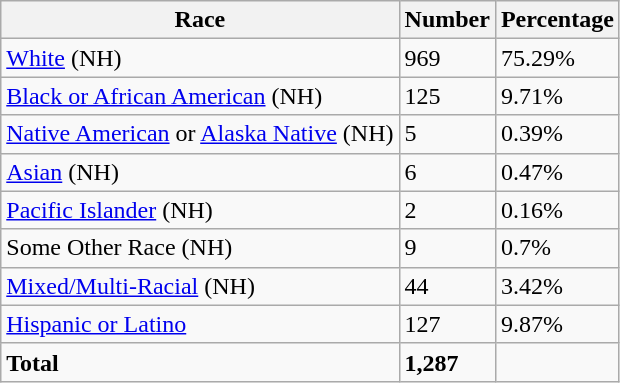<table class="wikitable">
<tr>
<th>Race</th>
<th>Number</th>
<th>Percentage</th>
</tr>
<tr>
<td><a href='#'>White</a> (NH)</td>
<td>969</td>
<td>75.29%</td>
</tr>
<tr>
<td><a href='#'>Black or African American</a> (NH)</td>
<td>125</td>
<td>9.71%</td>
</tr>
<tr>
<td><a href='#'>Native American</a> or <a href='#'>Alaska Native</a> (NH)</td>
<td>5</td>
<td>0.39%</td>
</tr>
<tr>
<td><a href='#'>Asian</a> (NH)</td>
<td>6</td>
<td>0.47%</td>
</tr>
<tr>
<td><a href='#'>Pacific Islander</a> (NH)</td>
<td>2</td>
<td>0.16%</td>
</tr>
<tr>
<td>Some Other Race (NH)</td>
<td>9</td>
<td>0.7%</td>
</tr>
<tr>
<td><a href='#'>Mixed/Multi-Racial</a> (NH)</td>
<td>44</td>
<td>3.42%</td>
</tr>
<tr>
<td><a href='#'>Hispanic or Latino</a></td>
<td>127</td>
<td>9.87%</td>
</tr>
<tr>
<td><strong>Total</strong></td>
<td><strong>1,287</strong></td>
<td></td>
</tr>
</table>
